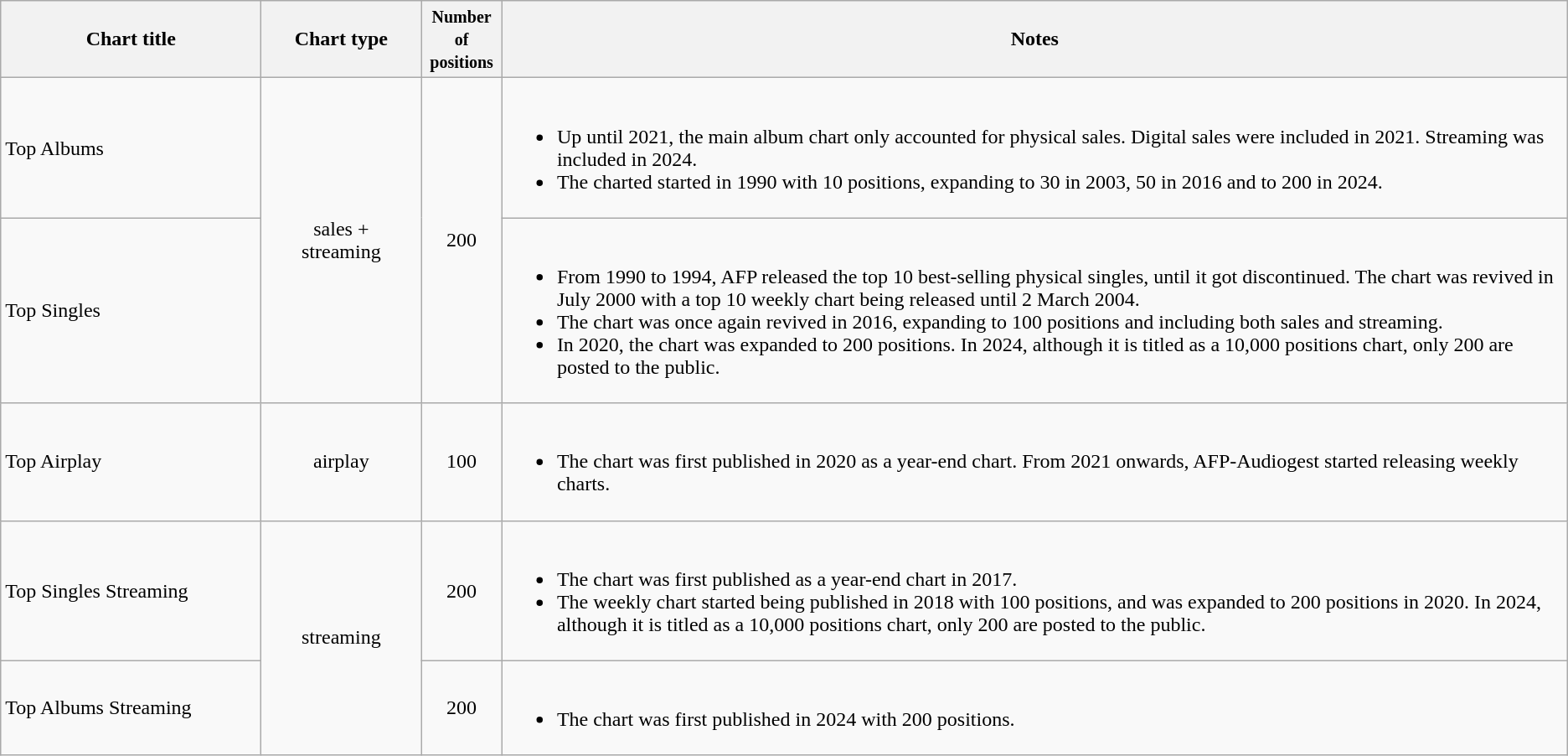<table class="wikitable sortable">
<tr>
<th width=200>Chart title</th>
<th width=120>Chart type</th>
<th><small>Number of<br>positions</small></th>
<th class="unsortable">Notes</th>
</tr>
<tr>
<td>Top Albums</td>
<td style="text-align:center;" rowspan="2">sales +<br>streaming</td>
<td align=center rowspan="2">200</td>
<td><br><ul><li>Up until 2021, the main album chart only accounted for physical sales. Digital sales were included in 2021. Streaming was included in 2024.</li><li>The charted started in 1990 with 10 positions, expanding to 30 in 2003, 50 in 2016 and to 200 in 2024.</li></ul></td>
</tr>
<tr>
<td>Top Singles</td>
<td><br><ul><li>From 1990 to 1994, AFP released the top 10 best-selling physical singles, until it got discontinued. The chart was revived in July 2000 with a top 10 weekly chart being released until 2 March 2004.</li><li>The chart was once again revived in 2016, expanding to 100 positions and including both sales and streaming.</li><li>In 2020, the chart was expanded to 200 positions. In 2024, although it is titled as a 10,000 positions chart, only 200 are posted to the public.</li></ul></td>
</tr>
<tr>
<td>Top Airplay</td>
<td style="text-align:center;">airplay</td>
<td align=center>100</td>
<td><br><ul><li>The chart was first published in 2020 as a year-end chart. From 2021 onwards, AFP-Audiogest started releasing weekly charts.</li></ul></td>
</tr>
<tr>
<td>Top Singles Streaming</td>
<td style="text-align:center;" rowspan="2">streaming</td>
<td align=center>200</td>
<td><br><ul><li>The chart was first published as a year-end chart in 2017.</li><li>The weekly chart started being published in 2018 with 100 positions, and was expanded to 200 positions in 2020. In 2024, although it is titled as a 10,000 positions chart, only 200 are posted to the public.</li></ul></td>
</tr>
<tr>
<td>Top Albums Streaming</td>
<td align=center>200</td>
<td><br><ul><li>The chart was first published in 2024 with 200 positions.</li></ul></td>
</tr>
</table>
